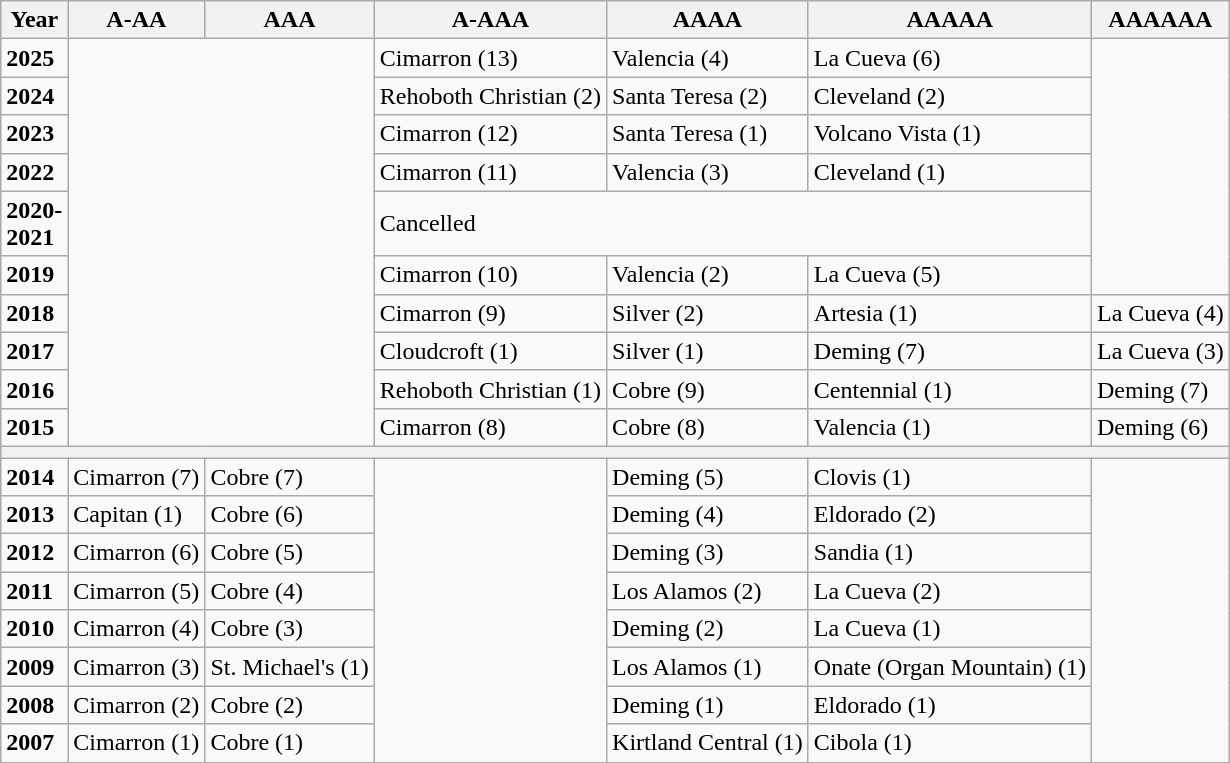<table class="wikitable">
<tr>
<th>Year</th>
<th>A-AA</th>
<th>AAA</th>
<th>A-AAA</th>
<th>AAAA</th>
<th>AAAAA</th>
<th>AAAAAA</th>
</tr>
<tr>
<td><strong>2025</strong></td>
<td colspan="2" rowspan="10"></td>
<td>Cimarron (13)</td>
<td>Valencia (4)</td>
<td>La Cueva (6)</td>
<td rowspan="6"></td>
</tr>
<tr>
<td><strong>2024</strong></td>
<td>Rehoboth Christian (2)</td>
<td>Santa Teresa (2)</td>
<td>Cleveland (2)</td>
</tr>
<tr>
<td><strong>2023</strong></td>
<td>Cimarron (12)</td>
<td>Santa Teresa (1)</td>
<td>Volcano Vista (1)</td>
</tr>
<tr>
<td><strong>2022</strong></td>
<td>Cimarron (11)</td>
<td>Valencia (3)</td>
<td>Cleveland (1)</td>
</tr>
<tr>
<td><strong>2020-</strong><br><strong>2021</strong></td>
<td colspan="3">Cancelled</td>
</tr>
<tr>
<td><strong>2019</strong></td>
<td>Cimarron (10)</td>
<td>Valencia (2)</td>
<td>La Cueva (5)</td>
</tr>
<tr>
<td><strong>2018</strong></td>
<td>Cimarron (9)</td>
<td>Silver (2)</td>
<td>Artesia (1)</td>
<td>La Cueva (4)</td>
</tr>
<tr>
<td><strong>2017</strong></td>
<td>Cloudcroft (1)</td>
<td>Silver (1)</td>
<td>Deming (7)</td>
<td>La Cueva (3)</td>
</tr>
<tr>
<td><strong>2016</strong></td>
<td>Rehoboth Christian (1)</td>
<td>Cobre (9)</td>
<td>Centennial (1)</td>
<td>Deming (7)</td>
</tr>
<tr>
<td><strong>2015</strong></td>
<td>Cimarron (8)</td>
<td>Cobre (8)</td>
<td>Valencia (1)</td>
<td>Deming (6)</td>
</tr>
<tr>
<th colspan="7"></th>
</tr>
<tr>
<td><strong>2014</strong></td>
<td>Cimarron (7)</td>
<td>Cobre (7)</td>
<td rowspan="8"></td>
<td>Deming (5)</td>
<td>Clovis (1)</td>
<td rowspan="8"></td>
</tr>
<tr>
<td><strong>2013</strong></td>
<td>Capitan (1)</td>
<td>Cobre (6)</td>
<td>Deming (4)</td>
<td>Eldorado (2)</td>
</tr>
<tr>
<td><strong>2012</strong></td>
<td>Cimarron (6)</td>
<td>Cobre (5)</td>
<td>Deming (3)</td>
<td>Sandia (1)</td>
</tr>
<tr>
<td><strong>2011</strong></td>
<td>Cimarron (5)</td>
<td>Cobre (4)</td>
<td>Los Alamos (2)</td>
<td>La Cueva (2)</td>
</tr>
<tr>
<td><strong>2010</strong></td>
<td>Cimarron (4)</td>
<td>Cobre (3)</td>
<td>Deming (2)</td>
<td>La Cueva (1)</td>
</tr>
<tr>
<td><strong>2009</strong></td>
<td>Cimarron (3)</td>
<td>St. Michael's (1)</td>
<td>Los Alamos (1)</td>
<td>Onate (Organ Mountain)  (1)</td>
</tr>
<tr>
<td><strong>2008</strong></td>
<td>Cimarron (2)</td>
<td>Cobre (2)</td>
<td>Deming (1)</td>
<td>Eldorado (1)</td>
</tr>
<tr>
<td><strong>2007</strong></td>
<td>Cimarron (1)</td>
<td>Cobre (1)</td>
<td>Kirtland Central (1)</td>
<td>Cibola (1)</td>
</tr>
</table>
